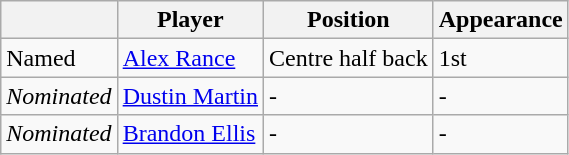<table class="wikitable">
<tr>
<th></th>
<th>Player</th>
<th>Position</th>
<th>Appearance</th>
</tr>
<tr>
<td>Named</td>
<td><a href='#'>Alex Rance</a></td>
<td>Centre half back</td>
<td>1st</td>
</tr>
<tr>
<td><em>Nominated</em></td>
<td><a href='#'>Dustin Martin</a></td>
<td>-</td>
<td>-</td>
</tr>
<tr>
<td><em>Nominated</em></td>
<td><a href='#'>Brandon Ellis</a></td>
<td>-</td>
<td>-</td>
</tr>
</table>
